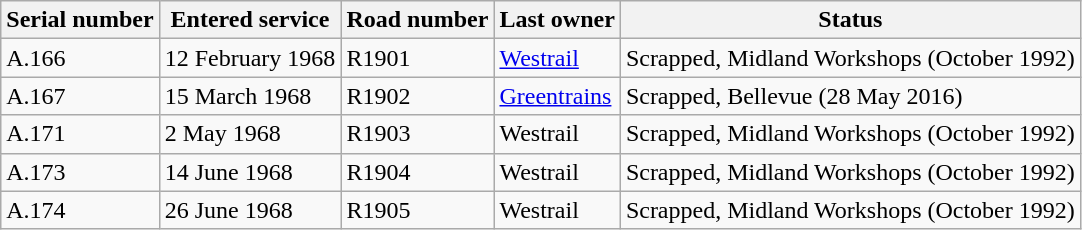<table class="wikitable sortable">
<tr>
<th>Serial number</th>
<th>Entered service</th>
<th>Road number</th>
<th>Last owner</th>
<th>Status</th>
</tr>
<tr>
<td>A.166</td>
<td>12 February 1968</td>
<td>R1901</td>
<td><a href='#'>Westrail</a></td>
<td>Scrapped, Midland Workshops (October 1992)</td>
</tr>
<tr>
<td>A.167</td>
<td>15 March 1968</td>
<td>R1902</td>
<td><a href='#'>Greentrains</a></td>
<td>Scrapped, Bellevue (28 May 2016)</td>
</tr>
<tr>
<td>A.171</td>
<td>2 May 1968</td>
<td>R1903</td>
<td>Westrail</td>
<td>Scrapped, Midland Workshops (October 1992)</td>
</tr>
<tr>
<td>A.173</td>
<td>14 June 1968</td>
<td>R1904</td>
<td>Westrail</td>
<td>Scrapped, Midland Workshops (October 1992)</td>
</tr>
<tr>
<td>A.174</td>
<td>26 June 1968</td>
<td>R1905</td>
<td>Westrail</td>
<td>Scrapped, Midland Workshops (October 1992)</td>
</tr>
</table>
